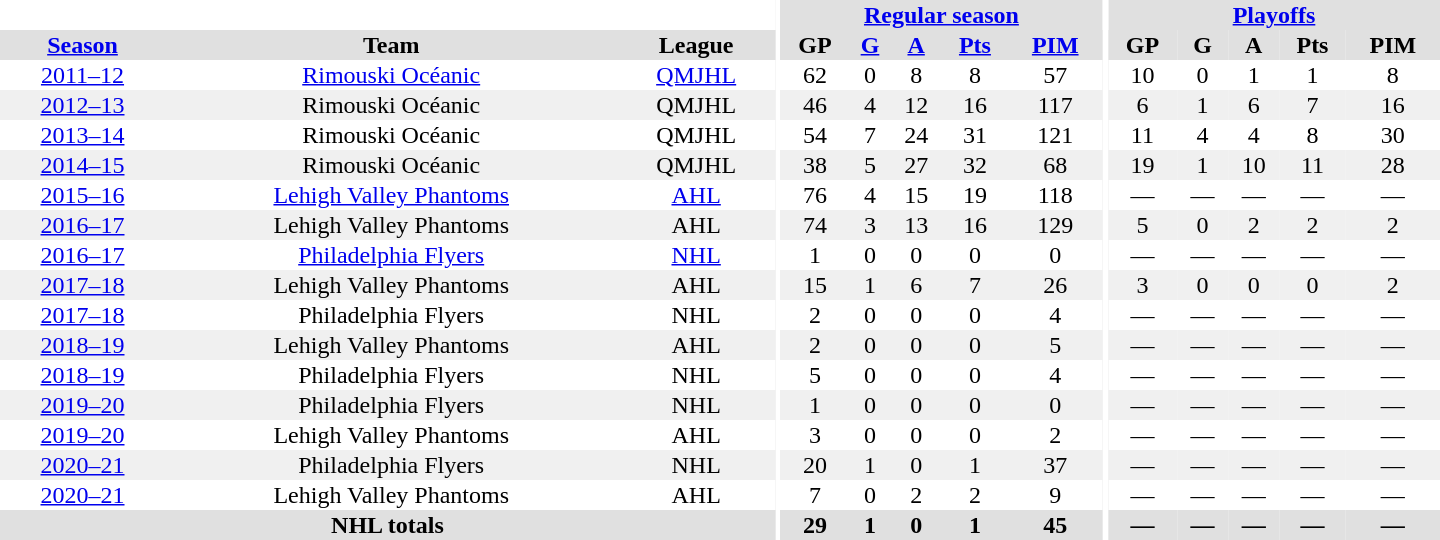<table border="0" cellpadding="1" cellspacing="0" style="text-align:center; width:60em">
<tr bgcolor="#e0e0e0">
<th colspan="3" bgcolor="#ffffff"></th>
<th rowspan="99" bgcolor="#ffffff"></th>
<th colspan="5"><a href='#'>Regular season</a></th>
<th rowspan="99" bgcolor="#ffffff"></th>
<th colspan="5"><a href='#'>Playoffs</a></th>
</tr>
<tr bgcolor="#e0e0e0">
<th><a href='#'>Season</a></th>
<th>Team</th>
<th>League</th>
<th>GP</th>
<th><a href='#'>G</a></th>
<th><a href='#'>A</a></th>
<th><a href='#'>Pts</a></th>
<th><a href='#'>PIM</a></th>
<th>GP</th>
<th>G</th>
<th>A</th>
<th>Pts</th>
<th>PIM</th>
</tr>
<tr>
<td><a href='#'>2011–12</a></td>
<td><a href='#'>Rimouski Océanic</a></td>
<td><a href='#'>QMJHL</a></td>
<td>62</td>
<td>0</td>
<td>8</td>
<td>8</td>
<td>57</td>
<td>10</td>
<td>0</td>
<td>1</td>
<td>1</td>
<td>8</td>
</tr>
<tr bgcolor="#f0f0f0">
<td><a href='#'>2012–13</a></td>
<td>Rimouski Océanic</td>
<td>QMJHL</td>
<td>46</td>
<td>4</td>
<td>12</td>
<td>16</td>
<td>117</td>
<td>6</td>
<td>1</td>
<td>6</td>
<td>7</td>
<td>16</td>
</tr>
<tr>
<td><a href='#'>2013–14</a></td>
<td>Rimouski Océanic</td>
<td>QMJHL</td>
<td>54</td>
<td>7</td>
<td>24</td>
<td>31</td>
<td>121</td>
<td>11</td>
<td>4</td>
<td>4</td>
<td>8</td>
<td>30</td>
</tr>
<tr bgcolor="#f0f0f0">
<td><a href='#'>2014–15</a></td>
<td>Rimouski Océanic</td>
<td>QMJHL</td>
<td>38</td>
<td>5</td>
<td>27</td>
<td>32</td>
<td>68</td>
<td>19</td>
<td>1</td>
<td>10</td>
<td>11</td>
<td>28</td>
</tr>
<tr>
<td><a href='#'>2015–16</a></td>
<td><a href='#'>Lehigh Valley Phantoms</a></td>
<td><a href='#'>AHL</a></td>
<td>76</td>
<td>4</td>
<td>15</td>
<td>19</td>
<td>118</td>
<td>—</td>
<td>—</td>
<td>—</td>
<td>—</td>
<td>—</td>
</tr>
<tr bgcolor="#f0f0f0">
<td><a href='#'>2016–17</a></td>
<td>Lehigh Valley Phantoms</td>
<td>AHL</td>
<td>74</td>
<td>3</td>
<td>13</td>
<td>16</td>
<td>129</td>
<td>5</td>
<td>0</td>
<td>2</td>
<td>2</td>
<td>2</td>
</tr>
<tr>
<td><a href='#'>2016–17</a></td>
<td><a href='#'>Philadelphia Flyers</a></td>
<td><a href='#'>NHL</a></td>
<td>1</td>
<td>0</td>
<td>0</td>
<td>0</td>
<td>0</td>
<td>—</td>
<td>—</td>
<td>—</td>
<td>—</td>
<td>—</td>
</tr>
<tr bgcolor="#f0f0f0">
<td><a href='#'>2017–18</a></td>
<td>Lehigh Valley Phantoms</td>
<td>AHL</td>
<td>15</td>
<td>1</td>
<td>6</td>
<td>7</td>
<td>26</td>
<td>3</td>
<td>0</td>
<td>0</td>
<td>0</td>
<td>2</td>
</tr>
<tr>
<td><a href='#'>2017–18</a></td>
<td>Philadelphia Flyers</td>
<td>NHL</td>
<td>2</td>
<td>0</td>
<td>0</td>
<td>0</td>
<td>4</td>
<td>—</td>
<td>—</td>
<td>—</td>
<td>—</td>
<td>—</td>
</tr>
<tr bgcolor="#f0f0f0">
<td><a href='#'>2018–19</a></td>
<td>Lehigh Valley Phantoms</td>
<td>AHL</td>
<td>2</td>
<td>0</td>
<td>0</td>
<td>0</td>
<td>5</td>
<td>—</td>
<td>—</td>
<td>—</td>
<td>—</td>
<td>—</td>
</tr>
<tr>
<td><a href='#'>2018–19</a></td>
<td>Philadelphia Flyers</td>
<td>NHL</td>
<td>5</td>
<td>0</td>
<td>0</td>
<td>0</td>
<td>4</td>
<td>—</td>
<td>—</td>
<td>—</td>
<td>—</td>
<td>—</td>
</tr>
<tr bgcolor="#f0f0f0">
<td><a href='#'>2019–20</a></td>
<td>Philadelphia Flyers</td>
<td>NHL</td>
<td>1</td>
<td>0</td>
<td>0</td>
<td>0</td>
<td>0</td>
<td>—</td>
<td>—</td>
<td>—</td>
<td>—</td>
<td>—</td>
</tr>
<tr>
<td><a href='#'>2019–20</a></td>
<td>Lehigh Valley Phantoms</td>
<td>AHL</td>
<td>3</td>
<td>0</td>
<td>0</td>
<td>0</td>
<td>2</td>
<td>—</td>
<td>—</td>
<td>—</td>
<td>—</td>
<td>—</td>
</tr>
<tr bgcolor="#f0f0f0">
<td><a href='#'>2020–21</a></td>
<td>Philadelphia Flyers</td>
<td>NHL</td>
<td>20</td>
<td>1</td>
<td>0</td>
<td>1</td>
<td>37</td>
<td>—</td>
<td>—</td>
<td>—</td>
<td>—</td>
<td>—</td>
</tr>
<tr>
<td><a href='#'>2020–21</a></td>
<td>Lehigh Valley Phantoms</td>
<td>AHL</td>
<td>7</td>
<td>0</td>
<td>2</td>
<td>2</td>
<td>9</td>
<td>—</td>
<td>—</td>
<td>—</td>
<td>—</td>
<td>—</td>
</tr>
<tr bgcolor="#e0e0e0">
<th colspan="3">NHL totals</th>
<th>29</th>
<th>1</th>
<th>0</th>
<th>1</th>
<th>45</th>
<th>—</th>
<th>—</th>
<th>—</th>
<th>—</th>
<th>—</th>
</tr>
</table>
